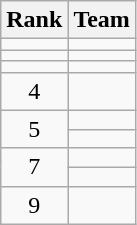<table class="wikitable">
<tr>
<th>Rank</th>
<th>Team</th>
</tr>
<tr>
<td align=center></td>
<td></td>
</tr>
<tr>
<td align=center></td>
<td></td>
</tr>
<tr>
<td align=center></td>
<td></td>
</tr>
<tr>
<td align=center>4</td>
<td></td>
</tr>
<tr>
<td align=center rowspan=2>5</td>
<td></td>
</tr>
<tr>
<td></td>
</tr>
<tr>
<td align=center rowspan=2>7</td>
<td></td>
</tr>
<tr>
<td></td>
</tr>
<tr>
<td align=center>9</td>
<td></td>
</tr>
</table>
